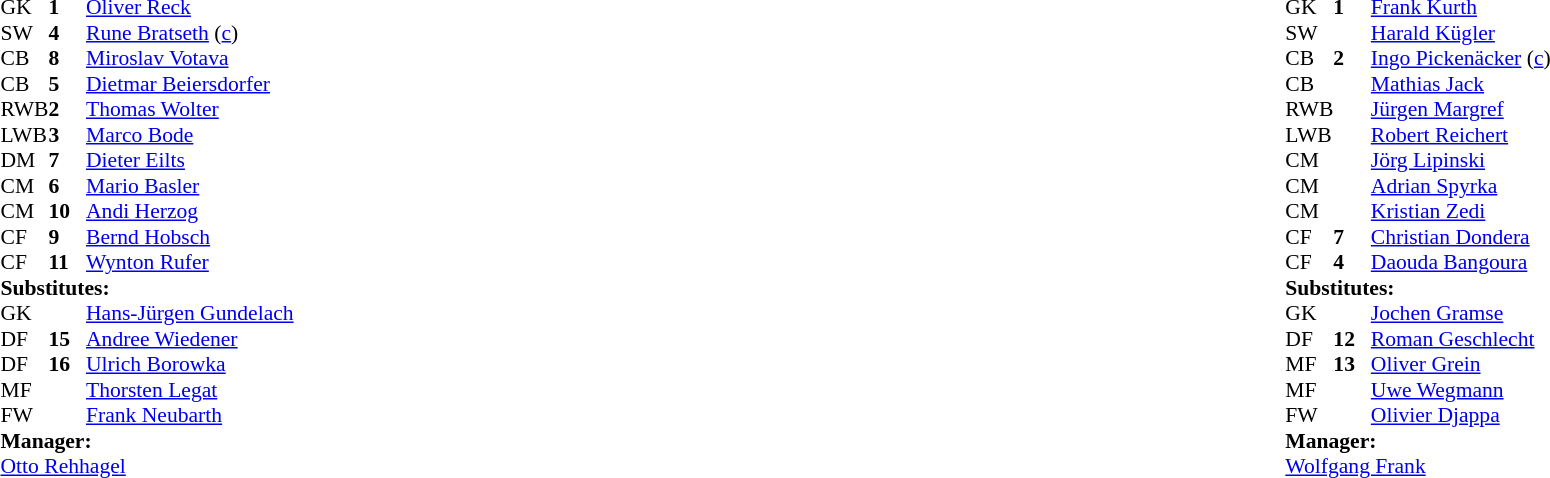<table width="100%">
<tr>
<td valign="top" width="40%"><br><table style="font-size:90%" cellspacing="0" cellpadding="0">
<tr>
<th width=25></th>
<th width=25></th>
</tr>
<tr>
<td>GK</td>
<td><strong>1</strong></td>
<td> <a href='#'>Oliver Reck</a></td>
</tr>
<tr>
<td>SW</td>
<td><strong>4</strong></td>
<td> <a href='#'>Rune Bratseth</a> (<a href='#'>c</a>)</td>
</tr>
<tr>
<td>CB</td>
<td><strong>8</strong></td>
<td> <a href='#'>Miroslav Votava</a></td>
</tr>
<tr>
<td>CB</td>
<td><strong>5</strong></td>
<td> <a href='#'>Dietmar Beiersdorfer</a></td>
</tr>
<tr>
<td>RWB</td>
<td><strong>2</strong></td>
<td> <a href='#'>Thomas Wolter</a></td>
<td></td>
</tr>
<tr>
<td>LWB</td>
<td><strong>3</strong></td>
<td> <a href='#'>Marco Bode</a></td>
</tr>
<tr>
<td>DM</td>
<td><strong>7</strong></td>
<td> <a href='#'>Dieter Eilts</a></td>
</tr>
<tr>
<td>CM</td>
<td><strong>6</strong></td>
<td> <a href='#'>Mario Basler</a></td>
<td></td>
<td></td>
</tr>
<tr>
<td>CM</td>
<td><strong>10</strong></td>
<td> <a href='#'>Andi Herzog</a></td>
<td></td>
<td></td>
</tr>
<tr>
<td>CF</td>
<td><strong>9</strong></td>
<td> <a href='#'>Bernd Hobsch</a></td>
</tr>
<tr>
<td>CF</td>
<td><strong>11</strong></td>
<td> <a href='#'>Wynton Rufer</a></td>
</tr>
<tr>
<td colspan=3><strong>Substitutes:</strong></td>
</tr>
<tr>
<td>GK</td>
<td></td>
<td> <a href='#'>Hans-Jürgen Gundelach</a></td>
</tr>
<tr>
<td>DF</td>
<td><strong>15</strong></td>
<td> <a href='#'>Andree Wiedener</a></td>
<td></td>
<td></td>
</tr>
<tr>
<td>DF</td>
<td><strong>16</strong></td>
<td> <a href='#'>Ulrich Borowka</a></td>
<td></td>
<td></td>
</tr>
<tr>
<td>MF</td>
<td></td>
<td> <a href='#'>Thorsten Legat</a></td>
</tr>
<tr>
<td>FW</td>
<td></td>
<td> <a href='#'>Frank Neubarth</a></td>
</tr>
<tr>
<td colspan=3><strong>Manager:</strong></td>
</tr>
<tr>
<td colspan=3> <a href='#'>Otto Rehhagel</a></td>
</tr>
</table>
</td>
<td valign="top"></td>
<td valign="top" width="50%"><br><table style="font-size:90%; margin:auto" cellspacing="0" cellpadding="0">
<tr>
<th width=25></th>
<th width=25></th>
</tr>
<tr>
<td>GK</td>
<td><strong>1</strong></td>
<td> <a href='#'>Frank Kurth</a></td>
</tr>
<tr>
<td>SW</td>
<td></td>
<td> <a href='#'>Harald Kügler</a></td>
</tr>
<tr>
<td>CB</td>
<td><strong>2</strong></td>
<td> <a href='#'>Ingo Pickenäcker</a> (<a href='#'>c</a>)</td>
<td></td>
<td></td>
</tr>
<tr>
<td>CB</td>
<td></td>
<td> <a href='#'>Mathias Jack</a></td>
</tr>
<tr>
<td>RWB</td>
<td></td>
<td> <a href='#'>Jürgen Margref</a></td>
</tr>
<tr>
<td>LWB</td>
<td></td>
<td> <a href='#'>Robert Reichert</a></td>
<td></td>
<td></td>
</tr>
<tr>
<td>CM</td>
<td></td>
<td> <a href='#'>Jörg Lipinski</a></td>
</tr>
<tr>
<td>CM</td>
<td></td>
<td> <a href='#'>Adrian Spyrka</a></td>
</tr>
<tr>
<td>CM</td>
<td></td>
<td> <a href='#'>Kristian Zedi</a></td>
</tr>
<tr>
<td>CF</td>
<td><strong>7</strong></td>
<td> <a href='#'>Christian Dondera</a></td>
</tr>
<tr>
<td>CF</td>
<td><strong>4</strong></td>
<td> <a href='#'>Daouda Bangoura</a></td>
</tr>
<tr>
<td colspan=3><strong>Substitutes:</strong></td>
</tr>
<tr>
<td>GK</td>
<td></td>
<td> <a href='#'>Jochen Gramse</a></td>
</tr>
<tr>
<td>DF</td>
<td><strong>12</strong></td>
<td> <a href='#'>Roman Geschlecht</a></td>
<td></td>
<td></td>
</tr>
<tr>
<td>MF</td>
<td><strong>13</strong></td>
<td> <a href='#'>Oliver Grein</a></td>
<td></td>
<td></td>
</tr>
<tr>
<td>MF</td>
<td></td>
<td> <a href='#'>Uwe Wegmann</a></td>
</tr>
<tr>
<td>FW</td>
<td></td>
<td> <a href='#'>Olivier Djappa</a></td>
</tr>
<tr>
<td colspan=3><strong>Manager:</strong></td>
</tr>
<tr>
<td colspan=3> <a href='#'>Wolfgang Frank</a></td>
</tr>
</table>
</td>
</tr>
</table>
